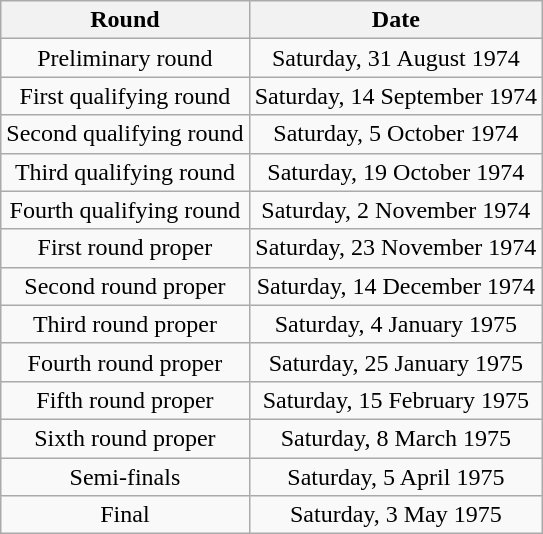<table class="wikitable" style="text-align: center">
<tr>
<th>Round</th>
<th>Date</th>
</tr>
<tr>
<td>Preliminary round</td>
<td>Saturday, 31 August 1974</td>
</tr>
<tr>
<td>First qualifying round</td>
<td>Saturday, 14 September 1974</td>
</tr>
<tr>
<td>Second qualifying round</td>
<td>Saturday, 5 October 1974</td>
</tr>
<tr>
<td>Third qualifying round</td>
<td>Saturday, 19 October 1974</td>
</tr>
<tr>
<td>Fourth qualifying round</td>
<td>Saturday, 2 November 1974</td>
</tr>
<tr>
<td>First round proper</td>
<td>Saturday, 23 November 1974</td>
</tr>
<tr>
<td>Second round proper</td>
<td>Saturday, 14 December 1974</td>
</tr>
<tr>
<td>Third round proper</td>
<td>Saturday, 4 January 1975</td>
</tr>
<tr>
<td>Fourth round proper</td>
<td>Saturday, 25 January 1975</td>
</tr>
<tr>
<td>Fifth round proper</td>
<td>Saturday, 15 February 1975</td>
</tr>
<tr>
<td>Sixth round proper</td>
<td>Saturday, 8 March 1975</td>
</tr>
<tr>
<td>Semi-finals</td>
<td>Saturday, 5 April 1975</td>
</tr>
<tr>
<td>Final</td>
<td>Saturday, 3 May 1975</td>
</tr>
</table>
